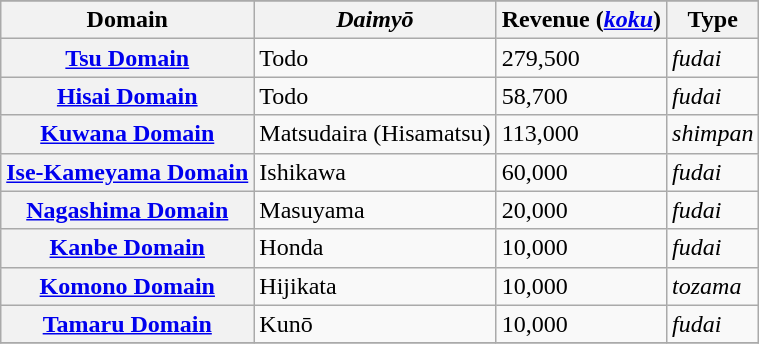<table class="wikitable srotable" border="1">
<tr>
</tr>
<tr>
<th scope="col">Domain</th>
<th scope="col"><em>Daimyō</em></th>
<th scope="col">Revenue (<em><a href='#'>koku</a></em>)</th>
<th scope="col">Type</th>
</tr>
<tr>
<th scope="row"><a href='#'>Tsu Domain</a></th>
<td>Todo</td>
<td>279,500</td>
<td><em>fudai</em></td>
</tr>
<tr>
<th scope="row"><a href='#'>Hisai Domain</a></th>
<td>Todo</td>
<td>58,700</td>
<td><em>fudai</em></td>
</tr>
<tr>
<th scope="row"><a href='#'>Kuwana Domain</a></th>
<td>Matsudaira (Hisamatsu)</td>
<td>113,000</td>
<td><em>shimpan</em></td>
</tr>
<tr>
<th scope="row"><a href='#'>Ise-Kameyama Domain</a></th>
<td>Ishikawa</td>
<td>60,000</td>
<td><em>fudai</em></td>
</tr>
<tr>
<th scope="row"><a href='#'>Nagashima Domain</a></th>
<td>Masuyama</td>
<td>20,000</td>
<td><em>fudai</em></td>
</tr>
<tr>
<th scope="row"><a href='#'>Kanbe Domain</a></th>
<td>Honda</td>
<td>10,000</td>
<td><em>fudai</em></td>
</tr>
<tr>
<th scope="row"><a href='#'>Komono Domain</a></th>
<td>Hijikata</td>
<td>10,000</td>
<td><em>tozama</em></td>
</tr>
<tr>
<th scope="row"><a href='#'>Tamaru Domain</a></th>
<td>Kunō</td>
<td>10,000</td>
<td><em>fudai</em></td>
</tr>
<tr>
</tr>
</table>
